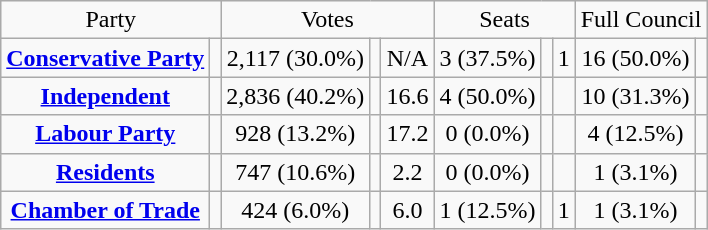<table class=wikitable style="text-align:center;">
<tr>
<td colspan=2>Party</td>
<td colspan=3>Votes</td>
<td colspan=3>Seats</td>
<td colspan=3>Full Council</td>
</tr>
<tr>
<td><strong><a href='#'>Conservative Party</a></strong></td>
<td></td>
<td>2,117 (30.0%)</td>
<td></td>
<td>N/A</td>
<td>3 (37.5%)</td>
<td></td>
<td> 1</td>
<td>16 (50.0%)</td>
<td></td>
</tr>
<tr>
<td><strong><a href='#'>Independent</a></strong></td>
<td></td>
<td>2,836 (40.2%)</td>
<td></td>
<td> 16.6</td>
<td>4 (50.0%)</td>
<td></td>
<td></td>
<td>10 (31.3%)</td>
<td></td>
</tr>
<tr>
<td><strong><a href='#'>Labour Party</a></strong></td>
<td></td>
<td>928 (13.2%)</td>
<td></td>
<td> 17.2</td>
<td>0 (0.0%)</td>
<td></td>
<td></td>
<td>4 (12.5%)</td>
<td></td>
</tr>
<tr>
<td><strong><a href='#'>Residents</a></strong></td>
<td></td>
<td>747 (10.6%)</td>
<td></td>
<td> 2.2</td>
<td>0 (0.0%)</td>
<td></td>
<td></td>
<td>1 (3.1%)</td>
<td></td>
</tr>
<tr>
<td><strong><a href='#'>Chamber of Trade</a></strong></td>
<td></td>
<td>424 (6.0%)</td>
<td></td>
<td> 6.0</td>
<td>1 (12.5%)</td>
<td></td>
<td> 1</td>
<td>1 (3.1%)</td>
<td></td>
</tr>
</table>
